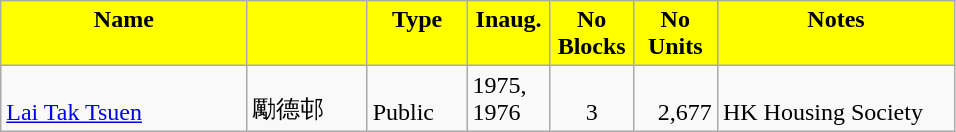<table class="wikitable">
<tr style="font-weight:bold;background-color:yellow" align="center" valign="top">
<td width="156.75" Height="12.75" align="center">Name</td>
<td width="72.75"></td>
<td width="59.25">Type</td>
<td width="48">Inaug.</td>
<td width="48">No Blocks</td>
<td width="48.75">No Units</td>
<td width="150.75">Notes</td>
</tr>
<tr valign="bottom">
<td Height="12.75"><a href='#'>Lai Tak Tsuen</a></td>
<td>勵德邨</td>
<td>Public</td>
<td>1975, 1976</td>
<td align="center">3</td>
<td align="right">2,677</td>
<td>HK Housing Society</td>
</tr>
</table>
